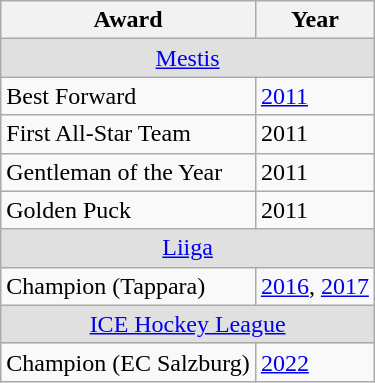<table class="wikitable">
<tr>
<th>Award</th>
<th>Year</th>
</tr>
<tr ALIGN="center" bgcolor="#e0e0e0">
<td colspan="2"><a href='#'>Mestis</a></td>
</tr>
<tr>
<td>Best Forward</td>
<td><a href='#'>2011</a></td>
</tr>
<tr>
<td>First All-Star Team</td>
<td>2011</td>
</tr>
<tr>
<td>Gentleman of the Year</td>
<td>2011</td>
</tr>
<tr>
<td>Golden Puck</td>
<td>2011</td>
</tr>
<tr ALIGN="center" bgcolor="#e0e0e0">
<td colspan="2"><a href='#'>Liiga</a></td>
</tr>
<tr>
<td>Champion (Tappara)</td>
<td><a href='#'>2016</a>, <a href='#'>2017</a></td>
</tr>
<tr ALIGN="center" bgcolor="#e0e0e0">
<td colspan="2"><a href='#'>ICE Hockey League</a></td>
</tr>
<tr>
<td>Champion (EC Salzburg)</td>
<td><a href='#'>2022</a></td>
</tr>
</table>
